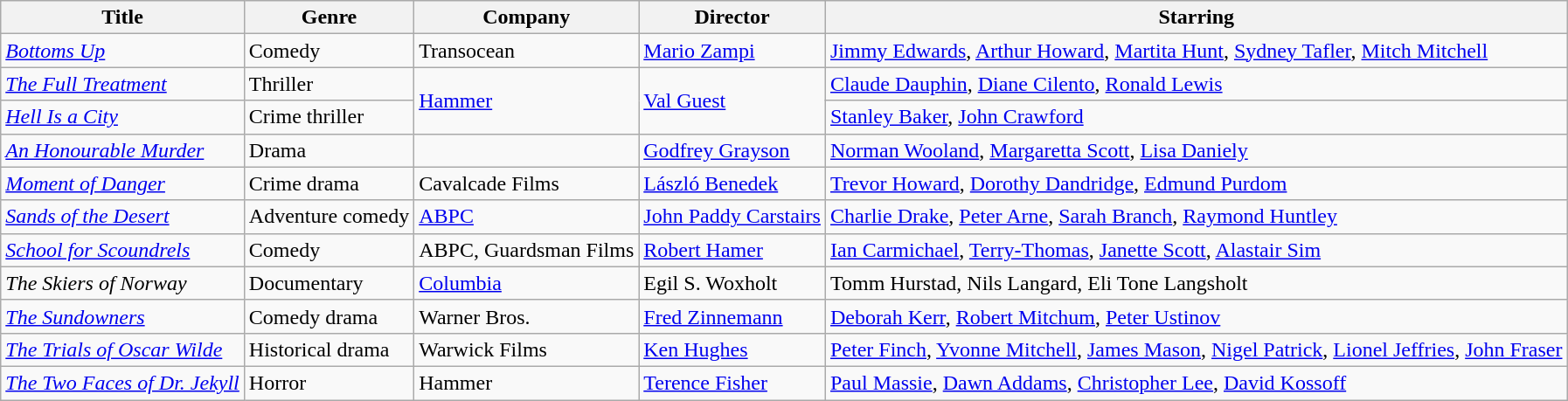<table class="wikitable unsortable">
<tr>
<th>Title</th>
<th>Genre</th>
<th>Company</th>
<th>Director</th>
<th>Starring</th>
</tr>
<tr>
<td><em><a href='#'>Bottoms Up</a></em></td>
<td>Comedy</td>
<td>Transocean</td>
<td><a href='#'>Mario Zampi</a></td>
<td><a href='#'>Jimmy Edwards</a>, <a href='#'>Arthur Howard</a>, <a href='#'>Martita Hunt</a>, <a href='#'>Sydney Tafler</a>, <a href='#'>Mitch Mitchell</a></td>
</tr>
<tr>
<td><em><a href='#'>The Full Treatment</a></em></td>
<td>Thriller</td>
<td rowspan="2"><a href='#'>Hammer</a></td>
<td rowspan="2"><a href='#'>Val Guest</a></td>
<td><a href='#'>Claude Dauphin</a>, <a href='#'>Diane Cilento</a>, <a href='#'>Ronald Lewis</a></td>
</tr>
<tr>
<td><em><a href='#'>Hell Is a City</a></em></td>
<td>Crime thriller</td>
<td><a href='#'>Stanley Baker</a>, <a href='#'>John Crawford</a></td>
</tr>
<tr>
<td><em><a href='#'>An Honourable Murder</a></em></td>
<td>Drama</td>
<td></td>
<td><a href='#'>Godfrey Grayson</a></td>
<td><a href='#'>Norman Wooland</a>, <a href='#'>Margaretta Scott</a>, <a href='#'>Lisa Daniely</a></td>
</tr>
<tr>
<td><em><a href='#'>Moment of Danger</a></em></td>
<td>Crime drama</td>
<td>Cavalcade Films</td>
<td><a href='#'>László Benedek</a></td>
<td><a href='#'>Trevor Howard</a>, <a href='#'>Dorothy Dandridge</a>, <a href='#'>Edmund Purdom</a></td>
</tr>
<tr>
<td><em><a href='#'>Sands of the Desert</a></em></td>
<td>Adventure comedy</td>
<td><a href='#'>ABPC</a></td>
<td><a href='#'>John Paddy Carstairs</a></td>
<td><a href='#'>Charlie Drake</a>, <a href='#'>Peter Arne</a>, <a href='#'>Sarah Branch</a>, <a href='#'>Raymond Huntley</a></td>
</tr>
<tr>
<td><em><a href='#'>School for Scoundrels</a></em></td>
<td>Comedy</td>
<td>ABPC, Guardsman Films</td>
<td><a href='#'>Robert Hamer</a></td>
<td><a href='#'>Ian Carmichael</a>, <a href='#'>Terry-Thomas</a>, <a href='#'>Janette Scott</a>, <a href='#'>Alastair Sim</a></td>
</tr>
<tr>
<td><em>The Skiers of Norway</em></td>
<td>Documentary</td>
<td><a href='#'>Columbia</a></td>
<td>Egil S. Woxholt</td>
<td>Tomm Hurstad, Nils Langard, Eli Tone Langsholt</td>
</tr>
<tr>
<td><em><a href='#'>The Sundowners</a></em></td>
<td>Comedy drama</td>
<td>Warner Bros.</td>
<td><a href='#'>Fred Zinnemann</a></td>
<td><a href='#'>Deborah Kerr</a>, <a href='#'>Robert Mitchum</a>, <a href='#'>Peter Ustinov</a></td>
</tr>
<tr>
<td><em><a href='#'>The Trials of Oscar Wilde</a></em></td>
<td>Historical drama</td>
<td>Warwick Films</td>
<td><a href='#'>Ken Hughes</a></td>
<td><a href='#'>Peter Finch</a>, <a href='#'>Yvonne Mitchell</a>, <a href='#'>James Mason</a>, <a href='#'>Nigel Patrick</a>, <a href='#'>Lionel Jeffries</a>, <a href='#'>John Fraser</a></td>
</tr>
<tr>
<td><em><a href='#'>The Two Faces of Dr. Jekyll</a></em></td>
<td>Horror</td>
<td>Hammer</td>
<td><a href='#'>Terence Fisher</a></td>
<td><a href='#'>Paul Massie</a>, <a href='#'>Dawn Addams</a>, <a href='#'>Christopher Lee</a>, <a href='#'>David Kossoff</a></td>
</tr>
</table>
